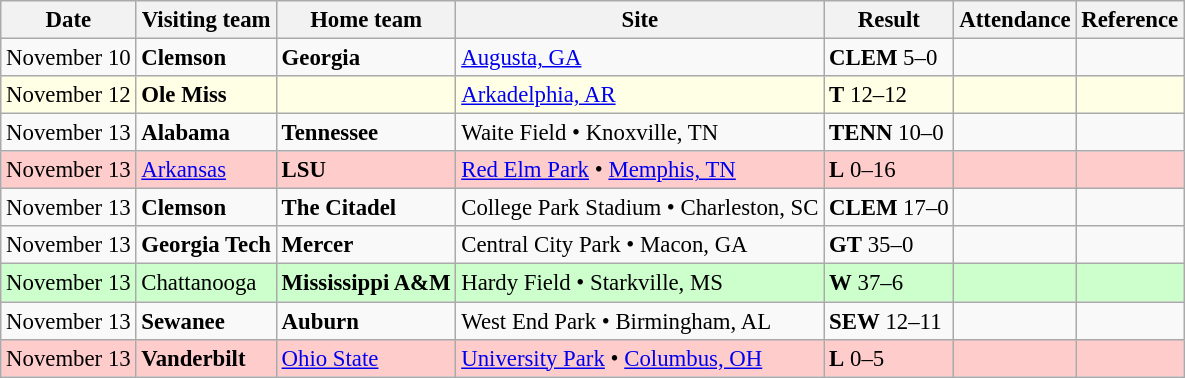<table class="wikitable" style="font-size:95%;">
<tr>
<th>Date</th>
<th>Visiting team</th>
<th>Home team</th>
<th>Site</th>
<th>Result</th>
<th>Attendance</th>
<th class="unsortable">Reference</th>
</tr>
<tr bgcolor=>
<td>November 10</td>
<td><strong>Clemson</strong></td>
<td><strong>Georgia</strong></td>
<td><a href='#'>Augusta, GA</a></td>
<td><strong>CLEM</strong> 5–0</td>
<td></td>
<td></td>
</tr>
<tr bgcolor=ffffe6>
<td>November 12</td>
<td><strong>Ole Miss</strong></td>
<td></td>
<td><a href='#'>Arkadelphia, AR</a></td>
<td><strong>T</strong> 12–12</td>
<td></td>
<td></td>
</tr>
<tr bgcolor=>
<td>November 13</td>
<td><strong>Alabama</strong></td>
<td><strong>Tennessee</strong></td>
<td>Waite Field • Knoxville, TN</td>
<td><strong>TENN</strong> 10–0</td>
<td></td>
<td></td>
</tr>
<tr bgcolor=ffcccc>
<td>November 13</td>
<td><a href='#'>Arkansas</a></td>
<td><strong>LSU</strong></td>
<td><a href='#'>Red Elm Park</a> • <a href='#'>Memphis, TN</a></td>
<td><strong>L</strong> 0–16</td>
<td></td>
<td></td>
</tr>
<tr bgcolor=>
<td>November 13</td>
<td><strong>Clemson</strong></td>
<td><strong>The Citadel</strong></td>
<td>College Park Stadium • Charleston, SC</td>
<td><strong>CLEM</strong> 17–0</td>
<td></td>
<td></td>
</tr>
<tr bgcolor=>
<td>November 13</td>
<td><strong>Georgia Tech</strong></td>
<td><strong>Mercer</strong></td>
<td>Central City Park • Macon, GA</td>
<td><strong>GT</strong> 35–0</td>
<td></td>
<td></td>
</tr>
<tr bgcolor=ccffcc>
<td>November 13</td>
<td>Chattanooga</td>
<td><strong>Mississippi A&M</strong></td>
<td>Hardy Field • Starkville, MS</td>
<td><strong>W</strong> 37–6</td>
<td></td>
<td></td>
</tr>
<tr bgcolor=>
<td>November 13</td>
<td><strong>Sewanee</strong></td>
<td><strong>Auburn</strong></td>
<td>West End Park • Birmingham, AL</td>
<td><strong>SEW</strong> 12–11</td>
<td></td>
<td></td>
</tr>
<tr bgcolor=ffcccc>
<td>November 13</td>
<td><strong>Vanderbilt</strong></td>
<td><a href='#'>Ohio State</a></td>
<td><a href='#'>University Park</a> • <a href='#'>Columbus, OH</a></td>
<td><strong>L</strong> 0–5</td>
<td></td>
<td></td>
</tr>
</table>
